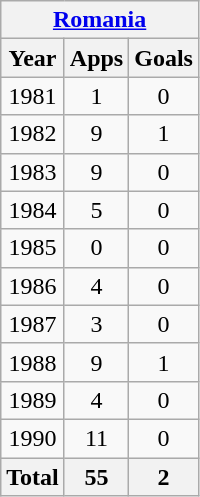<table class="wikitable" style="text-align:center">
<tr>
<th colspan=3><a href='#'>Romania</a></th>
</tr>
<tr>
<th>Year</th>
<th>Apps</th>
<th>Goals</th>
</tr>
<tr>
<td>1981</td>
<td>1</td>
<td>0</td>
</tr>
<tr>
<td>1982</td>
<td>9</td>
<td>1</td>
</tr>
<tr>
<td>1983</td>
<td>9</td>
<td>0</td>
</tr>
<tr>
<td>1984</td>
<td>5</td>
<td>0</td>
</tr>
<tr>
<td>1985</td>
<td>0</td>
<td>0</td>
</tr>
<tr>
<td>1986</td>
<td>4</td>
<td>0</td>
</tr>
<tr>
<td>1987</td>
<td>3</td>
<td>0</td>
</tr>
<tr>
<td>1988</td>
<td>9</td>
<td>1</td>
</tr>
<tr>
<td>1989</td>
<td>4</td>
<td>0</td>
</tr>
<tr>
<td>1990</td>
<td>11</td>
<td>0</td>
</tr>
<tr>
<th>Total</th>
<th>55</th>
<th>2</th>
</tr>
</table>
